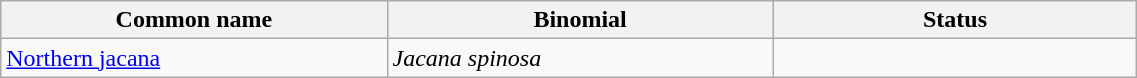<table width=60% class="wikitable">
<tr>
<th width=34%>Common name</th>
<th width=34%>Binomial</th>
<th width=32%>Status</th>
</tr>
<tr>
<td><a href='#'>Northern jacana</a></td>
<td><em>Jacana spinosa</em></td>
<td></td>
</tr>
</table>
